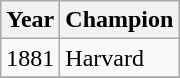<table class="wikitable">
<tr>
<th>Year</th>
<th>Champion</th>
</tr>
<tr>
<td>1881</td>
<td>Harvard</td>
</tr>
<tr>
</tr>
</table>
